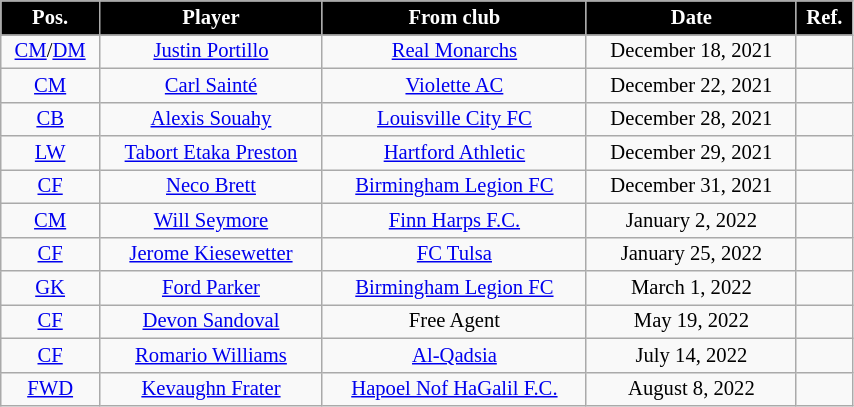<table class="wikitable" style="text-align:center; font-size:86%; width:45%;">
<tr>
<th style="background:#000; color:white; text-align:center;">Pos.</th>
<th style="background:#000; color:white; text-align:center;">Player</th>
<th style="background:#000; color:white; text-align:center;">From club</th>
<th style="background:#000; color:white; text-align:center;">Date</th>
<th style="background:#000; color:white; text-align:center;">Ref.</th>
</tr>
<tr>
<td><a href='#'>CM</a>/<a href='#'>DM</a></td>
<td> <a href='#'>Justin Portillo</a></td>
<td> <a href='#'>Real Monarchs</a></td>
<td>December 18, 2021</td>
<td></td>
</tr>
<tr>
<td><a href='#'>CM</a></td>
<td> <a href='#'>Carl Sainté</a></td>
<td> <a href='#'>Violette AC</a></td>
<td>December 22, 2021</td>
<td></td>
</tr>
<tr>
<td><a href='#'>CB</a></td>
<td> <a href='#'>Alexis Souahy</a></td>
<td> <a href='#'>Louisville City FC</a></td>
<td>December 28, 2021</td>
<td></td>
</tr>
<tr>
<td><a href='#'>LW</a></td>
<td> <a href='#'>Tabort Etaka Preston</a></td>
<td> <a href='#'>Hartford Athletic</a></td>
<td>December 29, 2021</td>
<td></td>
</tr>
<tr>
<td><a href='#'>CF</a></td>
<td> <a href='#'>Neco Brett</a></td>
<td> <a href='#'>Birmingham Legion FC</a></td>
<td>December 31, 2021</td>
<td></td>
</tr>
<tr>
<td><a href='#'>CM</a></td>
<td> <a href='#'>Will Seymore</a></td>
<td> <a href='#'>Finn Harps F.C.</a></td>
<td>January 2, 2022</td>
<td></td>
</tr>
<tr>
<td><a href='#'>CF</a></td>
<td> <a href='#'>Jerome Kiesewetter</a></td>
<td> <a href='#'>FC Tulsa</a></td>
<td>January 25, 2022</td>
<td></td>
</tr>
<tr>
<td><a href='#'>GK</a></td>
<td> <a href='#'>Ford Parker</a></td>
<td> <a href='#'>Birmingham Legion FC</a></td>
<td>March 1, 2022</td>
<td></td>
</tr>
<tr>
<td><a href='#'>CF</a></td>
<td> <a href='#'>Devon Sandoval</a></td>
<td>Free Agent</td>
<td>May 19, 2022</td>
<td></td>
</tr>
<tr>
<td><a href='#'>CF</a></td>
<td> <a href='#'>Romario Williams</a></td>
<td> <a href='#'>Al-Qadsia</a></td>
<td>July 14, 2022</td>
<td></td>
</tr>
<tr>
<td><a href='#'>FWD</a></td>
<td> <a href='#'>Kevaughn Frater</a></td>
<td> <a href='#'>Hapoel Nof HaGalil F.C.</a></td>
<td>August 8, 2022</td>
<td></td>
</tr>
</table>
